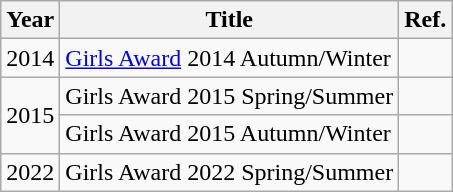<table class="wikitable">
<tr>
<th>Year</th>
<th>Title</th>
<th>Ref.</th>
</tr>
<tr>
<td>2014</td>
<td><a href='#'>Girls Award</a> 2014 Autumn/Winter</td>
<td></td>
</tr>
<tr>
<td rowspan="2">2015</td>
<td>Girls Award 2015 Spring/Summer</td>
<td></td>
</tr>
<tr>
<td>Girls Award 2015 Autumn/Winter</td>
<td></td>
</tr>
<tr>
<td>2022</td>
<td>Girls Award 2022 Spring/Summer</td>
<td></td>
</tr>
</table>
